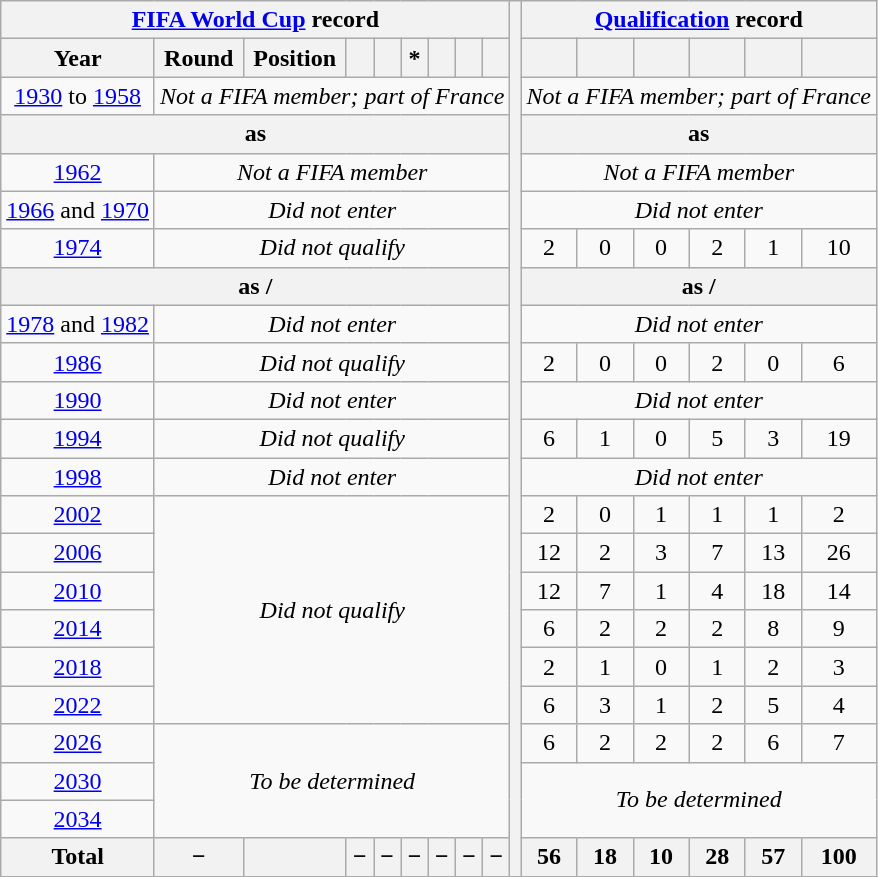<table class="wikitable" style="text-align: center;">
<tr>
<th colspan=9><a href='#'>FIFA World Cup</a> record</th>
<th rowspan=40></th>
<th colspan=6><a href='#'>Qualification</a> record</th>
</tr>
<tr>
<th>Year</th>
<th>Round</th>
<th>Position</th>
<th></th>
<th></th>
<th>*</th>
<th></th>
<th></th>
<th></th>
<th></th>
<th></th>
<th></th>
<th></th>
<th></th>
<th></th>
</tr>
<tr>
<td> <a href='#'>1930</a> to  <a href='#'>1958</a></td>
<td colspan=8><em>Not a FIFA member; part of France</em></td>
<td colspan=6><em>Not a FIFA member; part of France</em></td>
</tr>
<tr>
<th colspan=9>as <strong></strong></th>
<th colspan=6>as <strong></strong></th>
</tr>
<tr>
<td> <a href='#'>1962</a></td>
<td colspan=8><em>Not a FIFA member</em></td>
<td colspan=6><em>Not a FIFA member</em></td>
</tr>
<tr>
<td> <a href='#'>1966</a> and  <a href='#'>1970</a></td>
<td colspan=8><em>Did not enter</em></td>
<td colspan=6><em>Did not enter</em></td>
</tr>
<tr>
<td> <a href='#'>1974</a></td>
<td colspan=8><em>Did not qualify</em></td>
<td>2</td>
<td>0</td>
<td>0</td>
<td>2</td>
<td>1</td>
<td>10</td>
</tr>
<tr>
<th colspan=9>as <strong> / </strong></th>
<th colspan=6>as <strong> / </strong></th>
</tr>
<tr>
<td> <a href='#'>1978</a> and  <a href='#'>1982</a></td>
<td colspan=8><em>Did not enter</em></td>
<td colspan=6><em>Did not enter</em></td>
</tr>
<tr>
<td> <a href='#'>1986</a></td>
<td colspan=8><em>Did not qualify</em></td>
<td>2</td>
<td>0</td>
<td>0</td>
<td>2</td>
<td>0</td>
<td>6</td>
</tr>
<tr>
<td> <a href='#'>1990</a></td>
<td colspan=8><em>Did not enter</em></td>
<td colspan=6><em>Did not enter</em></td>
</tr>
<tr>
<td> <a href='#'>1994</a></td>
<td colspan=8><em>Did not qualify</em></td>
<td>6</td>
<td>1</td>
<td>0</td>
<td>5</td>
<td>3</td>
<td>19</td>
</tr>
<tr>
<td> <a href='#'>1998</a></td>
<td colspan=8><em>Did not enter</em></td>
<td colspan=6><em>Did not enter</em></td>
</tr>
<tr>
<td>  <a href='#'>2002</a></td>
<td colspan=8 rowspan=6><em>Did not qualify</em></td>
<td>2</td>
<td>0</td>
<td>1</td>
<td>1</td>
<td>1</td>
<td>2</td>
</tr>
<tr>
<td> <a href='#'>2006</a></td>
<td>12</td>
<td>2</td>
<td>3</td>
<td>7</td>
<td>13</td>
<td>26</td>
</tr>
<tr>
<td> <a href='#'>2010</a></td>
<td>12</td>
<td>7</td>
<td>1</td>
<td>4</td>
<td>18</td>
<td>14</td>
</tr>
<tr>
<td> <a href='#'>2014</a></td>
<td>6</td>
<td>2</td>
<td>2</td>
<td>2</td>
<td>8</td>
<td>9</td>
</tr>
<tr>
<td> <a href='#'>2018</a></td>
<td>2</td>
<td>1</td>
<td>0</td>
<td>1</td>
<td>2</td>
<td>3</td>
</tr>
<tr>
<td> <a href='#'>2022</a></td>
<td>6</td>
<td>3</td>
<td>1</td>
<td>2</td>
<td>5</td>
<td>4</td>
</tr>
<tr>
<td>   <a href='#'>2026</a></td>
<td colspan=8 rowspan=3><em>To be determined</em></td>
<td>6</td>
<td>2</td>
<td>2</td>
<td>2</td>
<td>6</td>
<td>7</td>
</tr>
<tr>
<td>   <a href='#'>2030</a></td>
<td colspan=6 rowspan=2><em>To be determined</em></td>
</tr>
<tr>
<td> <a href='#'>2034</a></td>
</tr>
<tr>
<th>Total</th>
<th>−</th>
<th></th>
<th>−</th>
<th>−</th>
<th>−</th>
<th>−</th>
<th>−</th>
<th>−</th>
<th>56</th>
<th>18</th>
<th>10</th>
<th>28</th>
<th>57</th>
<th>100</th>
</tr>
</table>
